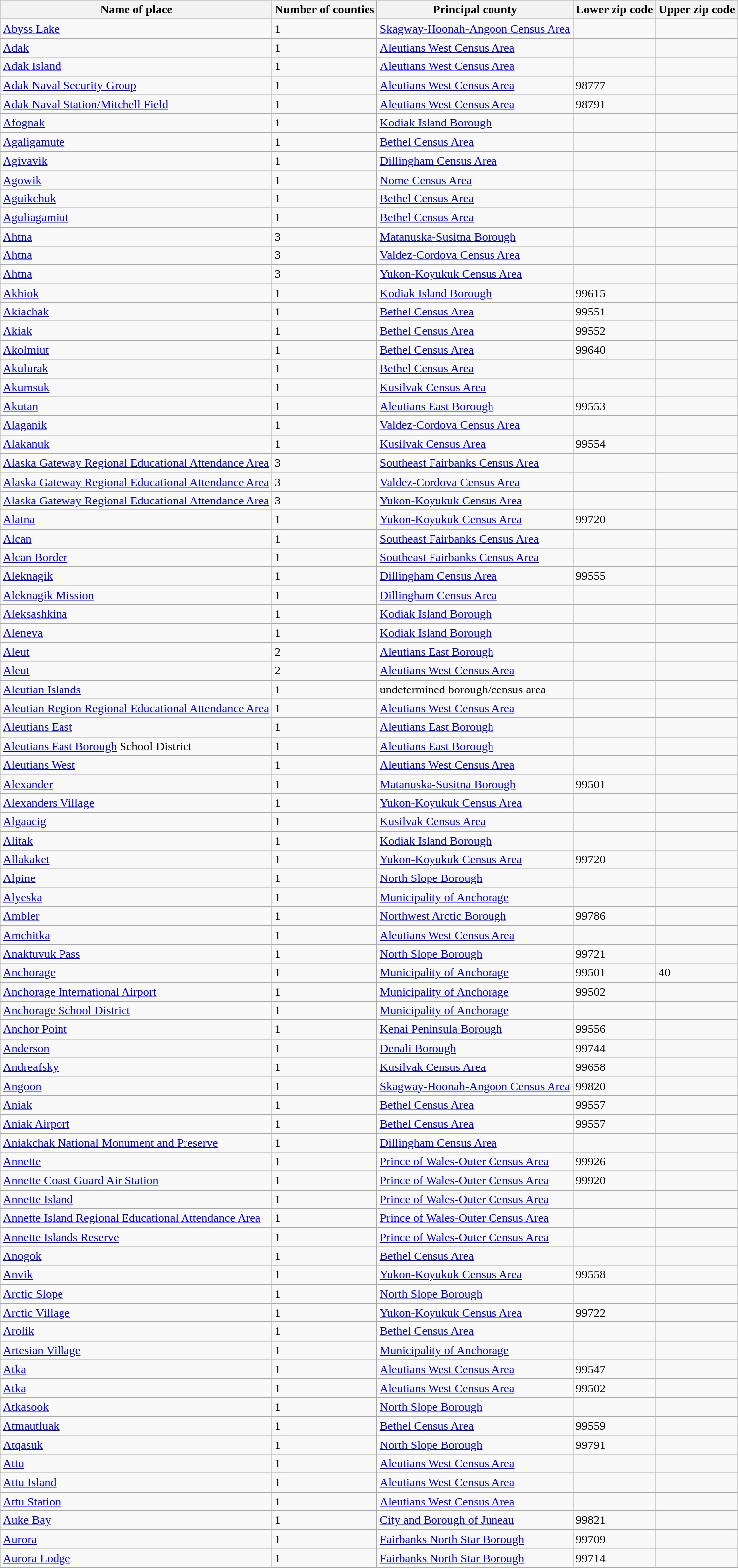<table class="wikitable">
<tr>
<th>Name of place</th>
<th>Number of counties</th>
<th>Principal county</th>
<th>Lower zip code</th>
<th>Upper zip code</th>
</tr>
<tr --->
<td><a href='#'>Abyss Lake</a></td>
<td>1</td>
<td><a href='#'>Skagway-Hoonah-Angoon Census Area</a></td>
<td> </td>
<td> </td>
</tr>
<tr --->
<td><a href='#'>Adak</a></td>
<td>1</td>
<td><a href='#'>Aleutians West Census Area</a></td>
<td> </td>
<td> </td>
</tr>
<tr --->
<td><a href='#'>Adak Island</a></td>
<td>1</td>
<td><a href='#'>Aleutians West Census Area</a></td>
<td> </td>
<td> </td>
</tr>
<tr --->
<td><a href='#'>Adak Naval Security Group</a></td>
<td>1</td>
<td><a href='#'>Aleutians West Census Area</a></td>
<td>98777</td>
<td> </td>
</tr>
<tr --->
<td><a href='#'>Adak Naval Station/Mitchell Field</a></td>
<td>1</td>
<td><a href='#'>Aleutians West Census Area</a></td>
<td>98791</td>
<td> </td>
</tr>
<tr --->
<td><a href='#'>Afognak</a></td>
<td>1</td>
<td><a href='#'>Kodiak Island Borough</a></td>
<td> </td>
<td> </td>
</tr>
<tr --->
<td><a href='#'>Agaligamute</a></td>
<td>1</td>
<td><a href='#'>Bethel Census Area</a></td>
<td> </td>
<td> </td>
</tr>
<tr --->
<td><a href='#'>Agivavik</a></td>
<td>1</td>
<td><a href='#'>Dillingham Census Area</a></td>
<td> </td>
<td> </td>
</tr>
<tr --->
<td><a href='#'>Agowik</a></td>
<td>1</td>
<td><a href='#'>Nome Census Area</a></td>
<td> </td>
<td> </td>
</tr>
<tr --->
<td><a href='#'>Aguikchuk</a></td>
<td>1</td>
<td><a href='#'>Bethel Census Area</a></td>
<td> </td>
<td> </td>
</tr>
<tr --->
<td><a href='#'>Aguliagamiut</a></td>
<td>1</td>
<td><a href='#'>Bethel Census Area</a></td>
<td> </td>
<td> </td>
</tr>
<tr --->
<td><a href='#'>Ahtna</a></td>
<td>3</td>
<td><a href='#'>Matanuska-Susitna Borough</a></td>
<td> </td>
<td> </td>
</tr>
<tr --->
<td><a href='#'>Ahtna</a></td>
<td>3</td>
<td><a href='#'>Valdez-Cordova Census Area</a></td>
<td> </td>
<td> </td>
</tr>
<tr --->
<td><a href='#'>Ahtna</a></td>
<td>3</td>
<td><a href='#'>Yukon-Koyukuk Census Area</a></td>
<td> </td>
<td> </td>
</tr>
<tr --->
<td><a href='#'>Akhiok</a></td>
<td>1</td>
<td><a href='#'>Kodiak Island Borough</a></td>
<td>99615</td>
<td> </td>
</tr>
<tr --->
<td><a href='#'>Akiachak</a></td>
<td>1</td>
<td><a href='#'>Bethel Census Area</a></td>
<td>99551</td>
<td> </td>
</tr>
<tr --->
<td><a href='#'>Akiak</a></td>
<td>1</td>
<td><a href='#'>Bethel Census Area</a></td>
<td>99552</td>
<td> </td>
</tr>
<tr --->
<td><a href='#'>Akolmiut</a></td>
<td>1</td>
<td><a href='#'>Bethel Census Area</a></td>
<td>99640</td>
<td> </td>
</tr>
<tr --->
<td><a href='#'>Akulurak</a></td>
<td>1</td>
<td><a href='#'>Bethel Census Area</a></td>
<td> </td>
<td> </td>
</tr>
<tr --->
<td><a href='#'>Akumsuk</a></td>
<td>1</td>
<td><a href='#'>Kusilvak Census Area</a></td>
<td> </td>
<td> </td>
</tr>
<tr --->
<td><a href='#'>Akutan</a></td>
<td>1</td>
<td><a href='#'>Aleutians East Borough</a></td>
<td>99553</td>
<td> </td>
</tr>
<tr --->
<td><a href='#'>Alaganik</a></td>
<td>1</td>
<td><a href='#'>Valdez-Cordova Census Area</a></td>
<td> </td>
<td> </td>
</tr>
<tr --->
<td><a href='#'>Alakanuk</a></td>
<td>1</td>
<td><a href='#'>Kusilvak Census Area</a></td>
<td>99554</td>
<td> </td>
</tr>
<tr --->
<td><a href='#'>Alaska Gateway Regional Educational Attendance Area</a></td>
<td>3</td>
<td><a href='#'>Southeast Fairbanks Census Area</a></td>
<td> </td>
<td> </td>
</tr>
<tr --->
<td><a href='#'>Alaska Gateway Regional Educational Attendance Area</a></td>
<td>3</td>
<td><a href='#'>Valdez-Cordova Census Area</a></td>
<td> </td>
<td> </td>
</tr>
<tr --->
<td><a href='#'>Alaska Gateway Regional Educational Attendance Area</a></td>
<td>3</td>
<td><a href='#'>Yukon-Koyukuk Census Area</a></td>
<td> </td>
<td> </td>
</tr>
<tr --->
<td><a href='#'>Alatna</a></td>
<td>1</td>
<td><a href='#'>Yukon-Koyukuk Census Area</a></td>
<td>99720</td>
<td> </td>
</tr>
<tr --->
<td><a href='#'>Alcan</a></td>
<td>1</td>
<td><a href='#'>Southeast Fairbanks Census Area</a></td>
<td> </td>
<td> </td>
</tr>
<tr --->
<td><a href='#'>Alcan Border</a></td>
<td>1</td>
<td><a href='#'>Southeast Fairbanks Census Area</a></td>
<td> </td>
<td> </td>
</tr>
<tr --->
<td><a href='#'>Aleknagik</a></td>
<td>1</td>
<td><a href='#'>Dillingham Census Area</a></td>
<td>99555</td>
<td> </td>
</tr>
<tr --->
<td><a href='#'>Aleknagik Mission</a></td>
<td>1</td>
<td><a href='#'>Dillingham Census Area</a></td>
<td> </td>
<td> </td>
</tr>
<tr --->
<td><a href='#'>Aleksashkina</a></td>
<td>1</td>
<td><a href='#'>Kodiak Island Borough</a></td>
<td> </td>
<td> </td>
</tr>
<tr --->
<td><a href='#'>Aleneva</a></td>
<td>1</td>
<td><a href='#'>Kodiak Island Borough</a></td>
<td> </td>
<td> </td>
</tr>
<tr --->
<td><a href='#'>Aleut</a></td>
<td>2</td>
<td><a href='#'>Aleutians East Borough</a></td>
<td> </td>
<td> </td>
</tr>
<tr --->
<td><a href='#'>Aleut</a></td>
<td>2</td>
<td><a href='#'>Aleutians West Census Area</a></td>
<td> </td>
<td> </td>
</tr>
<tr --->
<td><a href='#'>Aleutian Islands</a></td>
<td>1</td>
<td>undetermined borough/census area</td>
<td> </td>
<td> </td>
</tr>
<tr --->
<td><a href='#'>Aleutian Region Regional Educational Attendance Area</a></td>
<td>1</td>
<td><a href='#'>Aleutians West Census Area</a></td>
<td> </td>
<td> </td>
</tr>
<tr --->
<td><a href='#'>Aleutians East</a></td>
<td>1</td>
<td><a href='#'>Aleutians East Borough</a></td>
<td> </td>
<td> </td>
</tr>
<tr --->
<td><a href='#'>Aleutians East Borough</a> School District</td>
<td>1</td>
<td><a href='#'>Aleutians East Borough</a></td>
<td> </td>
<td> </td>
</tr>
<tr --->
<td><a href='#'>Aleutians West</a></td>
<td>1</td>
<td><a href='#'>Aleutians West Census Area</a></td>
<td> </td>
<td> </td>
</tr>
<tr --->
<td><a href='#'>Alexander</a></td>
<td>1</td>
<td><a href='#'>Matanuska-Susitna Borough</a></td>
<td>99501</td>
<td> </td>
</tr>
<tr --->
<td><a href='#'>Alexanders Village</a></td>
<td>1</td>
<td><a href='#'>Yukon-Koyukuk Census Area</a></td>
<td> </td>
<td> </td>
</tr>
<tr --->
<td><a href='#'>Algaacig</a></td>
<td>1</td>
<td><a href='#'>Kusilvak Census Area</a></td>
<td> </td>
<td> </td>
</tr>
<tr --->
<td><a href='#'>Alitak</a></td>
<td>1</td>
<td><a href='#'>Kodiak Island Borough</a></td>
<td> </td>
<td> </td>
</tr>
<tr --->
<td><a href='#'>Allakaket</a></td>
<td>1</td>
<td><a href='#'>Yukon-Koyukuk Census Area</a></td>
<td>99720</td>
<td> </td>
</tr>
<tr --->
<td><a href='#'>Alpine</a></td>
<td>1</td>
<td><a href='#'>North Slope Borough</a></td>
<td> </td>
<td> </td>
</tr>
<tr --->
<td><a href='#'>Alyeska</a></td>
<td>1</td>
<td><a href='#'>Municipality of Anchorage</a></td>
<td> </td>
<td> </td>
</tr>
<tr --->
<td><a href='#'>Ambler</a></td>
<td>1</td>
<td><a href='#'>Northwest Arctic Borough</a></td>
<td>99786</td>
<td> </td>
</tr>
<tr --->
<td><a href='#'>Amchitka</a></td>
<td>1</td>
<td><a href='#'>Aleutians West Census Area</a></td>
<td> </td>
<td> </td>
</tr>
<tr --->
<td><a href='#'>Anaktuvuk Pass</a></td>
<td>1</td>
<td><a href='#'>North Slope Borough</a></td>
<td>99721</td>
<td> </td>
</tr>
<tr --->
<td><a href='#'>Anchorage</a></td>
<td>1</td>
<td><a href='#'>Municipality of Anchorage</a></td>
<td>99501</td>
<td>40</td>
</tr>
<tr --->
<td><a href='#'>Anchorage International Airport</a></td>
<td>1</td>
<td><a href='#'>Municipality of Anchorage</a></td>
<td>99502</td>
<td> </td>
</tr>
<tr --->
<td><a href='#'>Anchorage School District</a></td>
<td>1</td>
<td><a href='#'>Municipality of Anchorage</a></td>
<td> </td>
<td> </td>
</tr>
<tr --->
<td><a href='#'>Anchor Point</a></td>
<td>1</td>
<td><a href='#'>Kenai Peninsula Borough</a></td>
<td>99556</td>
<td> </td>
</tr>
<tr --->
<td><a href='#'>Anderson</a></td>
<td>1</td>
<td><a href='#'>Denali Borough</a></td>
<td>99744</td>
<td> </td>
</tr>
<tr --->
<td><a href='#'>Andreafsky</a></td>
<td>1</td>
<td><a href='#'>Kusilvak Census Area</a></td>
<td>99658</td>
<td> </td>
</tr>
<tr --->
<td><a href='#'>Angoon</a></td>
<td>1</td>
<td><a href='#'>Skagway-Hoonah-Angoon Census Area</a></td>
<td>99820</td>
<td> </td>
</tr>
<tr --->
<td><a href='#'>Aniak</a></td>
<td>1</td>
<td><a href='#'>Bethel Census Area</a></td>
<td>99557</td>
<td> </td>
</tr>
<tr --->
<td><a href='#'>Aniak Airport</a></td>
<td>1</td>
<td><a href='#'>Bethel Census Area</a></td>
<td>99557</td>
<td> </td>
</tr>
<tr --->
<td><a href='#'>Aniakchak National Monument and Preserve</a></td>
<td>1</td>
<td><a href='#'>Dillingham Census Area</a></td>
<td> </td>
<td> </td>
</tr>
<tr --->
<td><a href='#'>Annette</a></td>
<td>1</td>
<td><a href='#'>Prince of Wales-Outer Census Area</a></td>
<td>99926</td>
<td> </td>
</tr>
<tr --->
<td><a href='#'>Annette Coast Guard Air Station</a></td>
<td>1</td>
<td><a href='#'>Prince of Wales-Outer Census Area</a></td>
<td>99920</td>
<td> </td>
</tr>
<tr --->
<td><a href='#'>Annette Island</a></td>
<td>1</td>
<td><a href='#'>Prince of Wales-Outer Census Area</a></td>
<td> </td>
<td> </td>
</tr>
<tr --->
<td><a href='#'>Annette Island Regional Educational Attendance Area</a></td>
<td>1</td>
<td><a href='#'>Prince of Wales-Outer Census Area</a></td>
<td> </td>
<td> </td>
</tr>
<tr --->
<td><a href='#'>Annette Islands Reserve</a></td>
<td>1</td>
<td><a href='#'>Prince of Wales-Outer Census Area</a></td>
<td> </td>
<td> </td>
</tr>
<tr --->
<td><a href='#'>Anogok</a></td>
<td>1</td>
<td><a href='#'>Bethel Census Area</a></td>
<td> </td>
<td> </td>
</tr>
<tr --->
<td><a href='#'>Anvik</a></td>
<td>1</td>
<td><a href='#'>Yukon-Koyukuk Census Area</a></td>
<td>99558</td>
<td> </td>
</tr>
<tr --->
<td><a href='#'>Arctic Slope</a></td>
<td>1</td>
<td><a href='#'>North Slope Borough</a></td>
<td> </td>
<td> </td>
</tr>
<tr --->
<td><a href='#'>Arctic Village</a></td>
<td>1</td>
<td><a href='#'>Yukon-Koyukuk Census Area</a></td>
<td>99722</td>
<td> </td>
</tr>
<tr --->
<td><a href='#'>Arolik</a></td>
<td>1</td>
<td><a href='#'>Bethel Census Area</a></td>
<td> </td>
<td> </td>
</tr>
<tr --->
<td><a href='#'>Artesian Village</a></td>
<td>1</td>
<td><a href='#'>Municipality of Anchorage</a></td>
<td> </td>
<td> </td>
</tr>
<tr --->
<td><a href='#'>Atka</a></td>
<td>1</td>
<td><a href='#'>Aleutians West Census Area</a></td>
<td>99547</td>
<td> </td>
</tr>
<tr --->
<td><a href='#'>Atka</a></td>
<td>1</td>
<td><a href='#'>Aleutians West Census Area</a></td>
<td>99502</td>
<td> </td>
</tr>
<tr --->
<td><a href='#'>Atkasook</a></td>
<td>1</td>
<td><a href='#'>North Slope Borough</a></td>
<td> </td>
<td> </td>
</tr>
<tr --->
<td><a href='#'>Atmautluak</a></td>
<td>1</td>
<td><a href='#'>Bethel Census Area</a></td>
<td>99559</td>
<td> </td>
</tr>
<tr --->
<td><a href='#'>Atqasuk</a></td>
<td>1</td>
<td><a href='#'>North Slope Borough</a></td>
<td>99791</td>
<td> </td>
</tr>
<tr --->
<td><a href='#'>Attu</a></td>
<td>1</td>
<td><a href='#'>Aleutians West Census Area</a></td>
<td> </td>
<td> </td>
</tr>
<tr --->
<td><a href='#'>Attu Island</a></td>
<td>1</td>
<td><a href='#'>Aleutians West Census Area</a></td>
<td> </td>
<td> </td>
</tr>
<tr --->
<td><a href='#'>Attu Station</a></td>
<td>1</td>
<td><a href='#'>Aleutians West Census Area</a></td>
<td> </td>
<td> </td>
</tr>
<tr --->
<td><a href='#'>Auke Bay</a></td>
<td>1</td>
<td><a href='#'>City and Borough of Juneau</a></td>
<td>99821</td>
<td> </td>
</tr>
<tr --->
<td><a href='#'>Aurora</a></td>
<td>1</td>
<td><a href='#'>Fairbanks North Star Borough</a></td>
<td>99709</td>
<td> </td>
</tr>
<tr --->
<td><a href='#'>Aurora Lodge</a></td>
<td>1</td>
<td><a href='#'>Fairbanks North Star Borough</a></td>
<td>99714</td>
<td> </td>
</tr>
<tr --->
</tr>
</table>
